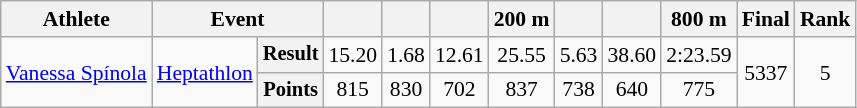<table class=wikitable style="font-size:90%;">
<tr>
<th>Athlete</th>
<th colspan=2>Event</th>
<th></th>
<th></th>
<th></th>
<th>200 m</th>
<th></th>
<th></th>
<th>800 m</th>
<th>Final</th>
<th>Rank</th>
</tr>
<tr align=center>
<td rowspan=2 align=left><a href='#'>Vanessa Spínola</a></td>
<td rowspan=2 align=left><a href='#'>Heptathlon</a></td>
<th style="font-size:95%">Result</th>
<td>15.20</td>
<td>1.68</td>
<td>12.61</td>
<td>25.55</td>
<td>5.63</td>
<td>38.60</td>
<td>2:23.59</td>
<td rowspan=2>5337</td>
<td rowspan=2>5</td>
</tr>
<tr align=center>
<th style="font-size:95%">Points</th>
<td>815</td>
<td>830</td>
<td>702</td>
<td>837</td>
<td>738</td>
<td>640</td>
<td>775</td>
</tr>
</table>
